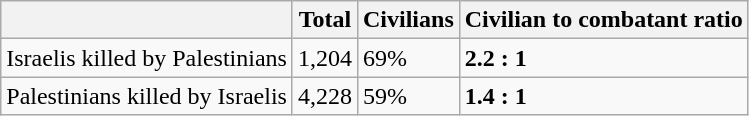<table class="wikitable">
<tr>
<th></th>
<th>Total</th>
<th>Civilians</th>
<th>Civilian to combatant ratio</th>
</tr>
<tr>
<td>Israelis killed by Palestinians</td>
<td>1,204</td>
<td>69%</td>
<td><strong>2.2 : 1</strong></td>
</tr>
<tr>
<td>Palestinians killed by Israelis</td>
<td>4,228</td>
<td>59%</td>
<td><strong>1.4 : 1</strong></td>
</tr>
</table>
